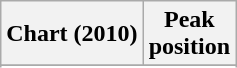<table class="wikitable sortable plainrowheaders" style="text-align:center">
<tr>
<th scope="col">Chart (2010)</th>
<th scope="col">Peak<br>position</th>
</tr>
<tr>
</tr>
<tr>
</tr>
</table>
